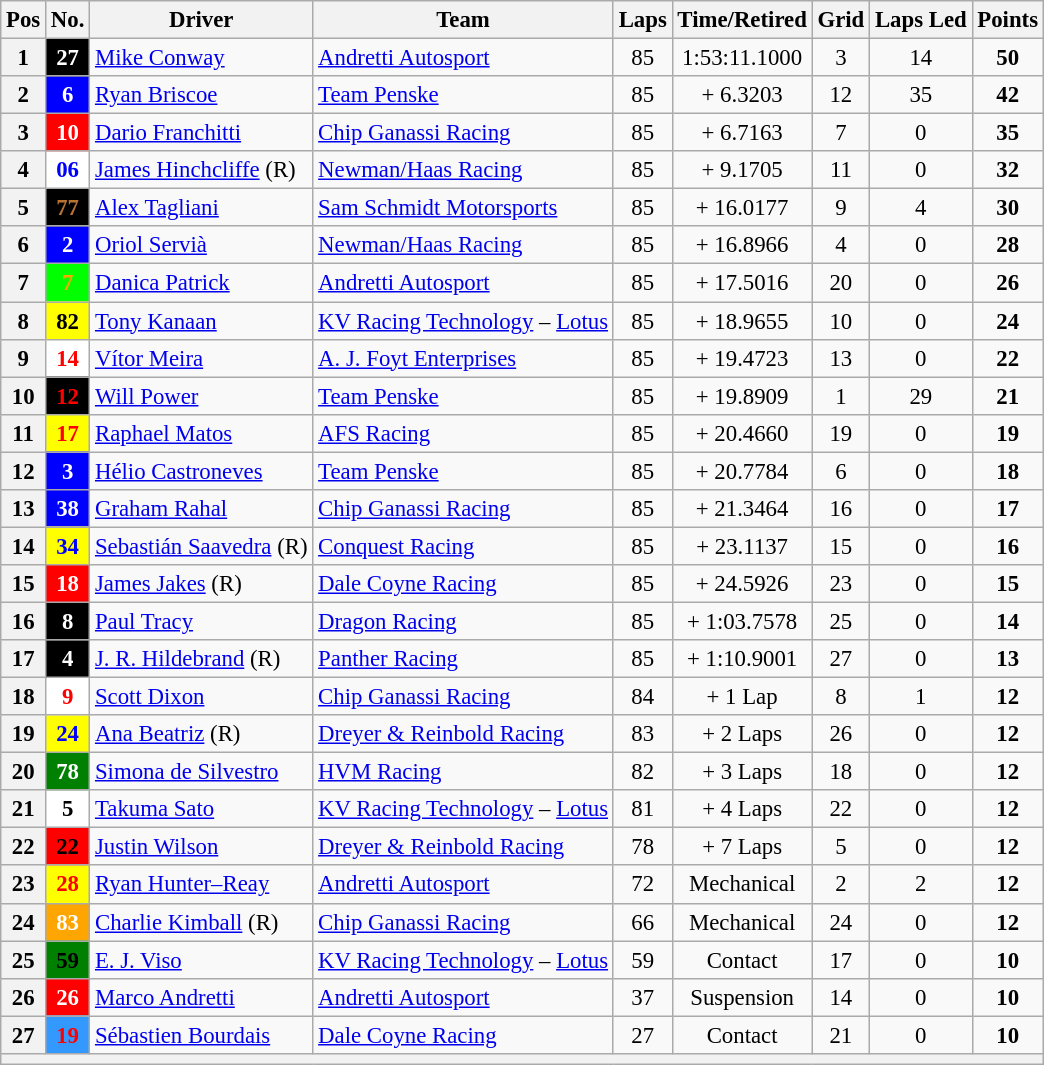<table class="wikitable" style="font-size:95%;">
<tr>
<th>Pos</th>
<th>No.</th>
<th>Driver</th>
<th>Team</th>
<th>Laps</th>
<th>Time/Retired</th>
<th>Grid</th>
<th>Laps Led</th>
<th>Points</th>
</tr>
<tr>
<th>1</th>
<td style="background:black; color:white;" align="center"><strong>27</strong></td>
<td> <a href='#'>Mike Conway</a></td>
<td><a href='#'>Andretti Autosport</a></td>
<td align=center>85</td>
<td align=center>1:53:11.1000</td>
<td align=center>3</td>
<td align=center>14</td>
<td align=center><strong>50</strong></td>
</tr>
<tr>
<th>2</th>
<td style="background:blue; color:white;" align="center"><strong>6</strong></td>
<td> <a href='#'>Ryan Briscoe</a></td>
<td><a href='#'>Team Penske</a></td>
<td align=center>85</td>
<td align=center>+ 6.3203</td>
<td align=center>12</td>
<td align=center>35</td>
<td align=center><strong>42</strong></td>
</tr>
<tr>
<th>3</th>
<td style="background:red; color:white;" align=center><strong>10</strong></td>
<td> <a href='#'>Dario Franchitti</a></td>
<td><a href='#'>Chip Ganassi Racing</a></td>
<td align=center>85</td>
<td align=center>+ 6.7163</td>
<td align=center>7</td>
<td align=center>0</td>
<td align=center><strong>35</strong></td>
</tr>
<tr>
<th>4</th>
<td style="background:white; color:blue;" align="center"><strong>06</strong></td>
<td> <a href='#'>James Hinchcliffe</a> (R)</td>
<td><a href='#'>Newman/Haas Racing</a></td>
<td align=center>85</td>
<td align=center>+ 9.1705</td>
<td align=center>11</td>
<td align=center>0</td>
<td align=center><strong>32</strong></td>
</tr>
<tr>
<th>5</th>
<td style="background:black; color:#B87333;" align="center"><strong>77</strong></td>
<td> <a href='#'>Alex Tagliani</a></td>
<td><a href='#'>Sam Schmidt Motorsports</a></td>
<td align=center>85</td>
<td align=center>+ 16.0177</td>
<td align=center>9</td>
<td align=center>4</td>
<td align=center><strong>30</strong></td>
</tr>
<tr>
<th>6</th>
<td style="background:blue; color:white;" align="center"><strong>2</strong></td>
<td> <a href='#'>Oriol Servià</a></td>
<td><a href='#'>Newman/Haas Racing</a></td>
<td align=center>85</td>
<td align=center>+ 16.8966</td>
<td align=center>4</td>
<td align=center>0</td>
<td align=center><strong>28</strong></td>
</tr>
<tr>
<th>7</th>
<td style="background:lime; color:orange;" align="center"><strong>7</strong></td>
<td> <a href='#'>Danica Patrick</a></td>
<td><a href='#'>Andretti Autosport</a></td>
<td align=center>85</td>
<td align=center>+ 17.5016</td>
<td align=center>20</td>
<td align=center>0</td>
<td align=center><strong>26</strong></td>
</tr>
<tr>
<th>8</th>
<td style="background:yellow; color:black;" align="center"><strong>82</strong></td>
<td> <a href='#'>Tony Kanaan</a></td>
<td><a href='#'>KV Racing Technology</a> – <a href='#'>Lotus</a></td>
<td align=center>85</td>
<td align=center>+ 18.9655</td>
<td align=center>10</td>
<td align=center>0</td>
<td align=center><strong>24</strong></td>
</tr>
<tr>
<th>9</th>
<td style="background:white; color:red;" align=center><strong>14</strong></td>
<td> <a href='#'>Vítor Meira</a></td>
<td><a href='#'>A. J. Foyt Enterprises</a></td>
<td align=center>85</td>
<td align=center>+ 19.4723</td>
<td align=center>13</td>
<td align=center>0</td>
<td align=center><strong>22</strong></td>
</tr>
<tr>
<th>10</th>
<td style="background:black; color:red;" align=center><strong>12</strong></td>
<td> <a href='#'>Will Power</a></td>
<td><a href='#'>Team Penske</a></td>
<td align=center>85</td>
<td align=center>+ 19.8909</td>
<td align=center>1</td>
<td align=center>29</td>
<td align=center><strong>21</strong></td>
</tr>
<tr>
<th>11</th>
<td style="background:yellow; color:red;" align="center"><strong>17</strong></td>
<td> <a href='#'>Raphael Matos</a></td>
<td><a href='#'>AFS Racing</a></td>
<td align=center>85</td>
<td align=center>+ 20.4660</td>
<td align=center>19</td>
<td align=center>0</td>
<td align=center><strong>19</strong></td>
</tr>
<tr>
<th>12</th>
<td style="background:blue; color:white;" align="center"><strong>3</strong></td>
<td> <a href='#'>Hélio Castroneves</a></td>
<td><a href='#'>Team Penske</a></td>
<td align=center>85</td>
<td align=center>+ 20.7784</td>
<td align=center>6</td>
<td align=center>0</td>
<td align=center><strong>18</strong></td>
</tr>
<tr>
<th>13</th>
<td style="background:blue; color:white;" align="center"><strong>38</strong></td>
<td> <a href='#'>Graham Rahal</a></td>
<td><a href='#'>Chip Ganassi Racing</a></td>
<td align=center>85</td>
<td align=center>+ 21.3464</td>
<td align=center>16</td>
<td align=center>0</td>
<td align=center><strong>17</strong></td>
</tr>
<tr>
<th>14</th>
<td style="background:yellow; color:blue;" align="center"><strong>34</strong></td>
<td> <a href='#'>Sebastián Saavedra</a> (R)</td>
<td><a href='#'>Conquest Racing</a></td>
<td align=center>85</td>
<td align=center>+ 23.1137</td>
<td align=center>15</td>
<td align=center>0</td>
<td align=center><strong>16</strong></td>
</tr>
<tr>
<th>15</th>
<td style="background:red; color:white;" align="center"><strong>18</strong></td>
<td> <a href='#'>James Jakes</a> (R)</td>
<td><a href='#'>Dale Coyne Racing</a></td>
<td align=center>85</td>
<td align=center>+ 24.5926</td>
<td align=center>23</td>
<td align=center>0</td>
<td align=center><strong>15</strong></td>
</tr>
<tr>
<th>16</th>
<td style="background:black; color:white;" align="center"><strong>8</strong></td>
<td> <a href='#'>Paul Tracy</a></td>
<td><a href='#'>Dragon Racing</a></td>
<td align=center>85</td>
<td align=center>+ 1:03.7578</td>
<td align=center>25</td>
<td align=center>0</td>
<td align=center><strong>14</strong></td>
</tr>
<tr>
<th>17</th>
<td style="background:black; color:white;" align="center"><strong>4</strong></td>
<td> <a href='#'>J. R. Hildebrand</a> (R)</td>
<td><a href='#'>Panther Racing</a></td>
<td align=center>85</td>
<td align=center>+ 1:10.9001</td>
<td align=center>27</td>
<td align=center>0</td>
<td align=center><strong>13</strong></td>
</tr>
<tr>
<th>18</th>
<td style="background:white; color:red;" align="center"><strong>9</strong></td>
<td> <a href='#'>Scott Dixon</a></td>
<td><a href='#'>Chip Ganassi Racing</a></td>
<td align=center>84</td>
<td align=center>+ 1 Lap</td>
<td align=center>8</td>
<td align=center>1</td>
<td align=center><strong>12</strong></td>
</tr>
<tr>
<th>19</th>
<td style="background:yellow; color:blue;" align="center"><strong>24</strong></td>
<td> <a href='#'>Ana Beatriz</a> (R)</td>
<td><a href='#'>Dreyer & Reinbold Racing</a></td>
<td align=center>83</td>
<td align=center>+ 2 Laps</td>
<td align=center>26</td>
<td align=center>0</td>
<td align=center><strong>12</strong></td>
</tr>
<tr>
<th>20</th>
<td style="background:green; color:white;" align="center"><strong>78</strong></td>
<td> <a href='#'>Simona de Silvestro</a></td>
<td><a href='#'>HVM Racing</a></td>
<td align=center>82</td>
<td align=center>+ 3 Laps</td>
<td align=center>18</td>
<td align=center>0</td>
<td align=center><strong>12</strong></td>
</tr>
<tr>
<th>21</th>
<td style="background:white; color:black;" align="center"><strong>5</strong></td>
<td> <a href='#'>Takuma Sato</a></td>
<td><a href='#'>KV Racing Technology</a> – <a href='#'>Lotus</a></td>
<td align=center>81</td>
<td align=center>+ 4 Laps</td>
<td align=center>22</td>
<td align=center>0</td>
<td align=center><strong>12</strong></td>
</tr>
<tr>
<th>22</th>
<td style="background:red; color:black;" align="center"><strong>22</strong></td>
<td> <a href='#'>Justin Wilson</a></td>
<td><a href='#'>Dreyer & Reinbold Racing</a></td>
<td align=center>78</td>
<td align=center>+ 7 Laps</td>
<td align=center>5</td>
<td align=center>0</td>
<td align=center><strong>12</strong></td>
</tr>
<tr>
<th>23</th>
<td style="background:yellow; color:red;" align="center"><strong>28</strong></td>
<td> <a href='#'>Ryan Hunter–Reay</a></td>
<td><a href='#'>Andretti Autosport</a></td>
<td align=center>72</td>
<td align=center>Mechanical</td>
<td align=center>2</td>
<td align=center>2</td>
<td align=center><strong>12</strong></td>
</tr>
<tr>
<th>24</th>
<td style="background:orange; color:white;" align="center"><strong>83</strong></td>
<td> <a href='#'>Charlie Kimball</a> (R)</td>
<td><a href='#'>Chip Ganassi Racing</a></td>
<td align=center>66</td>
<td align=center>Mechanical</td>
<td align=center>24</td>
<td align=center>0</td>
<td align=center><strong>12</strong></td>
</tr>
<tr>
<th>25</th>
<td style="background:green; color:black;" align="center"><strong>59</strong></td>
<td> <a href='#'>E. J. Viso</a></td>
<td><a href='#'>KV Racing Technology</a> – <a href='#'>Lotus</a></td>
<td align=center>59</td>
<td align=center>Contact</td>
<td align=center>17</td>
<td align=center>0</td>
<td align=center><strong>10</strong></td>
</tr>
<tr>
<th>26</th>
<td style="background:red; color:white;" align="center"><strong>26</strong></td>
<td> <a href='#'>Marco Andretti</a></td>
<td><a href='#'>Andretti Autosport</a></td>
<td align=center>37</td>
<td align=center>Suspension</td>
<td align=center>14</td>
<td align=center>0</td>
<td align=center><strong>10</strong></td>
</tr>
<tr>
<th>27</th>
<td style="background:#3399FF; color:red;" align="center"><strong>19</strong></td>
<td> <a href='#'>Sébastien Bourdais</a></td>
<td><a href='#'>Dale Coyne Racing</a></td>
<td align=center>27</td>
<td align=center>Contact</td>
<td align=center>21</td>
<td align=center>0</td>
<td align=center><strong>10</strong></td>
</tr>
<tr>
<th colspan=9></th>
</tr>
</table>
